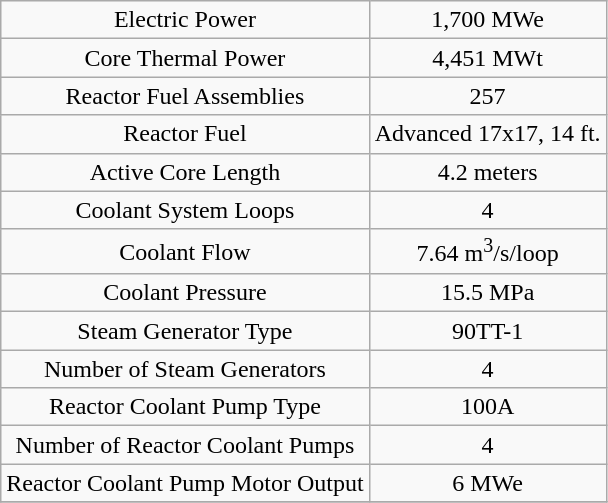<table class="wikitable" style="text-align:center"; border="0">
<tr>
<td>Electric Power</td>
<td>1,700 MWe</td>
</tr>
<tr>
<td>Core Thermal Power</td>
<td>4,451 MWt</td>
</tr>
<tr>
<td>Reactor Fuel Assemblies</td>
<td>257</td>
</tr>
<tr>
<td>Reactor Fuel</td>
<td>Advanced 17x17, 14 ft.</td>
</tr>
<tr>
<td>Active Core Length</td>
<td>4.2 meters</td>
</tr>
<tr>
<td>Coolant System Loops</td>
<td>4</td>
</tr>
<tr>
<td>Coolant Flow</td>
<td>7.64 m<sup>3</sup>/s/loop</td>
</tr>
<tr>
<td>Coolant Pressure</td>
<td>15.5 MPa</td>
</tr>
<tr>
<td>Steam Generator Type</td>
<td>90TT-1</td>
</tr>
<tr>
<td>Number of Steam Generators</td>
<td>4</td>
</tr>
<tr>
<td>Reactor Coolant Pump Type</td>
<td>100A</td>
</tr>
<tr>
<td>Number of Reactor Coolant Pumps</td>
<td>4</td>
</tr>
<tr>
<td>Reactor Coolant Pump Motor Output</td>
<td>6 MWe</td>
</tr>
<tr>
</tr>
</table>
